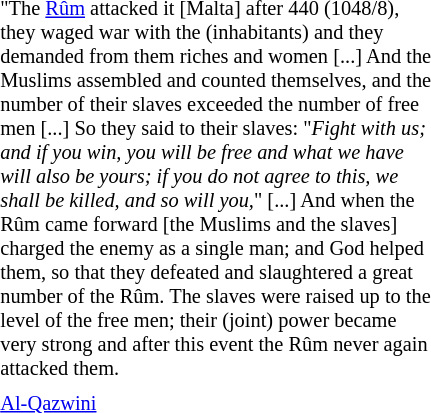<table class="toccolours" style="float: right; margin-left: 1em; margin-right: 2em; font-size: 85%;  color:black; width:300px; max-width: 40%;" cellspacing="5">
<tr>
<td style="text-align: left;">"The <a href='#'>Rûm</a> attacked it [Malta] after 440 (1048/8), they waged war with the (inhabitants) and they demanded from them riches and women [...] And the Muslims assembled and counted themselves, and the number of their slaves exceeded the number of free men [...] So they said to their slaves: "<em>Fight with us; and if you win, you will be free and what we have will also be yours; if you do not agree to this, we shall be killed, and so will you,</em>" [...] And when the Rûm came forward [the Muslims and the slaves] charged the enemy as a single man; and God helped them, so that they defeated and slaughtered a great number of the Rûm. The slaves were raised up to the level of the free men; their (joint) power became very strong and after this event the Rûm never again attacked them.</td>
</tr>
<tr>
<td style="text-align: left;"><a href='#'>Al-Qazwini</a></td>
</tr>
</table>
